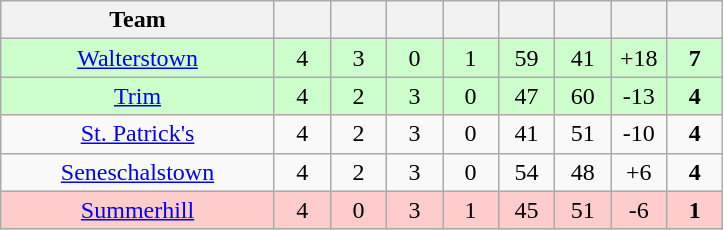<table class="wikitable" style="text-align:center">
<tr>
<th width="175">Team</th>
<th width="30"></th>
<th width="30"></th>
<th width="30"></th>
<th width="30"></th>
<th width="30"></th>
<th width="30"></th>
<th width="30"></th>
<th width="30"></th>
</tr>
<tr style="background:#cfc;">
<td><a href='#'>Walterstown</a></td>
<td>4</td>
<td>3</td>
<td>0</td>
<td>1</td>
<td>59</td>
<td>41</td>
<td>+18</td>
<td><strong>7</strong></td>
</tr>
<tr style="background:#cfc;">
<td><a href='#'>Trim</a></td>
<td>4</td>
<td>2</td>
<td>3</td>
<td>0</td>
<td>47</td>
<td>60</td>
<td>-13</td>
<td><strong>4</strong></td>
</tr>
<tr>
<td><a href='#'>St. Patrick's</a></td>
<td>4</td>
<td>2</td>
<td>3</td>
<td>0</td>
<td>41</td>
<td>51</td>
<td>-10</td>
<td><strong>4</strong></td>
</tr>
<tr>
<td><a href='#'>Seneschalstown</a></td>
<td>4</td>
<td>2</td>
<td>3</td>
<td>0</td>
<td>54</td>
<td>48</td>
<td>+6</td>
<td><strong>4</strong></td>
</tr>
<tr style="background:#fcc;">
<td><a href='#'>Summerhill</a></td>
<td>4</td>
<td>0</td>
<td>3</td>
<td>1</td>
<td>45</td>
<td>51</td>
<td>-6</td>
<td><strong>1</strong></td>
</tr>
</table>
